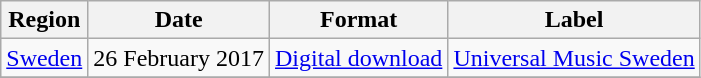<table class=wikitable>
<tr>
<th>Region</th>
<th>Date</th>
<th>Format</th>
<th>Label</th>
</tr>
<tr>
<td><a href='#'>Sweden</a></td>
<td>26 February 2017</td>
<td><a href='#'>Digital download</a></td>
<td><a href='#'>Universal Music Sweden</a></td>
</tr>
<tr>
</tr>
</table>
